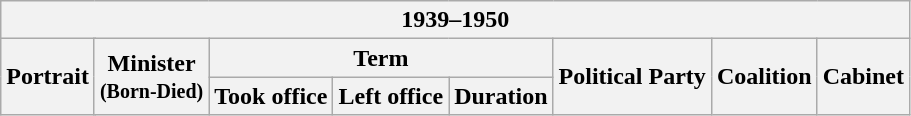<table class="wikitable" style="text-align:center;">
<tr>
<th colspan=9>1939–1950</th>
</tr>
<tr>
<th rowspan=2 colspan=2>Portrait</th>
<th rowspan=2>Minister<br><small>(Born-Died)</small></th>
<th colspan=3>Term</th>
<th rowspan=2>Political Party</th>
<th rowspan=2>Coalition</th>
<th rowspan=2>Cabinet</th>
</tr>
<tr>
<th>Took office</th>
<th>Left office</th>
<th>Duration<br>



</th>
</tr>
</table>
